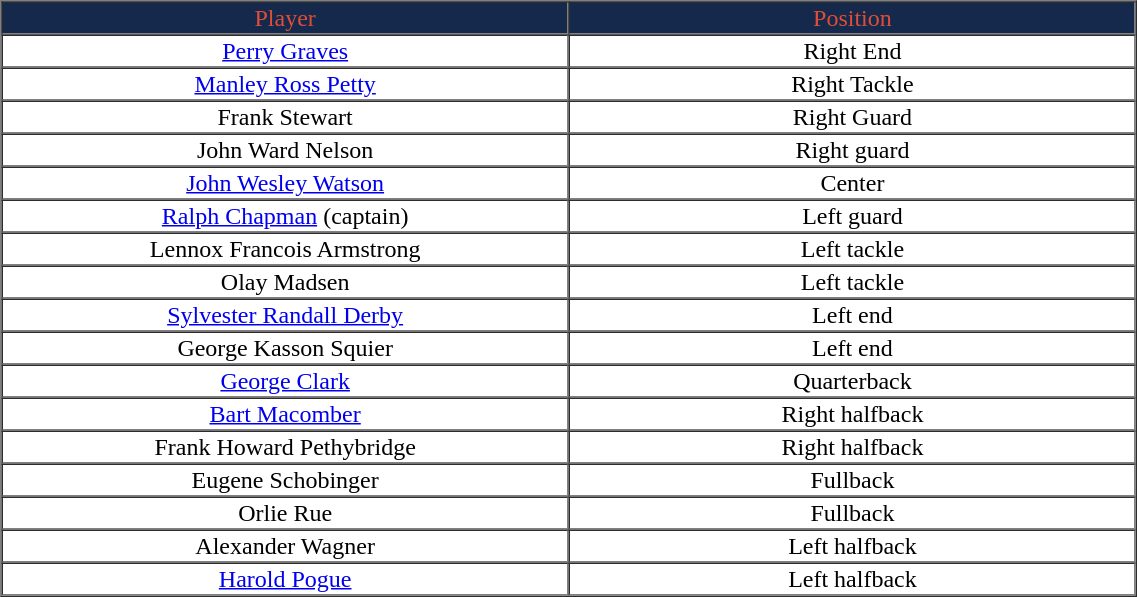<table cellpadding="1" border="1" cellspacing="0" width="60%" style="text-align:center;">
<tr style="background:#14294B; color:#DF4E38;">
<td>Player</td>
<td>Position</td>
</tr>
<tr align="center" bgcolor="">
<td><a href='#'>Perry Graves</a></td>
<td>Right End</td>
</tr>
<tr align="center" bgcolor="">
<td><a href='#'>Manley Ross Petty</a></td>
<td>Right Tackle</td>
</tr>
<tr align="center" bgcolor="">
<td width="250">Frank Stewart</td>
<td width="250">Right Guard</td>
</tr>
<tr align="center" bgcolor="">
<td>John Ward Nelson</td>
<td>Right guard</td>
</tr>
<tr align="center" bgcolor="">
<td><a href='#'>John Wesley Watson</a></td>
<td>Center</td>
</tr>
<tr align="center" bgcolor="">
<td><a href='#'>Ralph Chapman</a> (captain)</td>
<td>Left guard</td>
</tr>
<tr align="center" bgcolor="">
<td>Lennox Francois Armstrong</td>
<td>Left tackle</td>
</tr>
<tr align="center" bgcolor="">
<td>Olay Madsen</td>
<td>Left tackle</td>
</tr>
<tr align="center" bgcolor="">
<td><a href='#'>Sylvester Randall Derby</a></td>
<td>Left end</td>
</tr>
<tr align="center" bgcolor="">
<td>George Kasson Squier</td>
<td>Left end</td>
</tr>
<tr align="center" bgcolor="">
<td><a href='#'>George Clark</a></td>
<td>Quarterback</td>
</tr>
<tr align="center" bgcolor="">
<td><a href='#'>Bart Macomber</a></td>
<td>Right halfback</td>
</tr>
<tr align="center" bgcolor="">
<td>Frank Howard Pethybridge</td>
<td>Right halfback</td>
</tr>
<tr align="center" bgcolor="">
<td>Eugene Schobinger</td>
<td>Fullback</td>
</tr>
<tr align="center" bgcolor="">
<td>Orlie Rue</td>
<td>Fullback</td>
</tr>
<tr align="center" bgcolor="">
<td>Alexander Wagner</td>
<td>Left halfback</td>
</tr>
<tr align="center" bgcolor="">
<td><a href='#'>Harold Pogue</a></td>
<td>Left halfback</td>
</tr>
<tr align="center" bgcolor="">
</tr>
</table>
